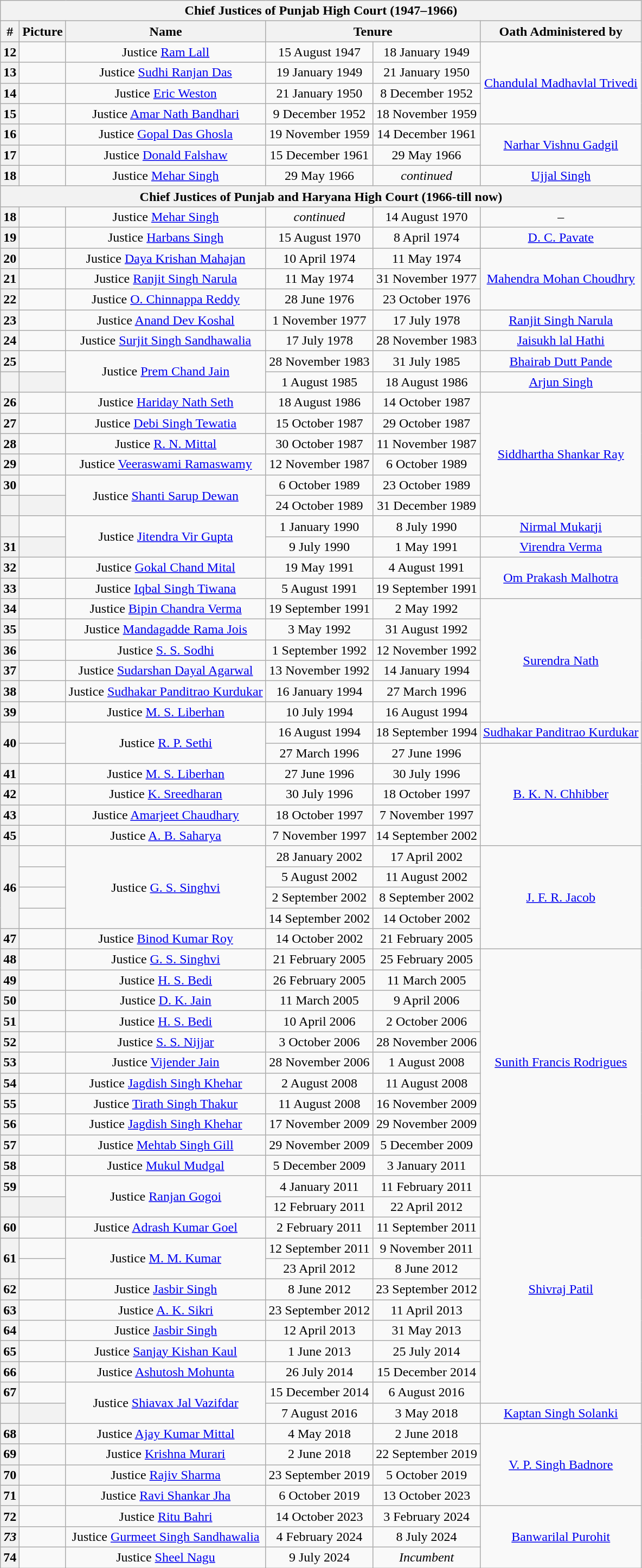<table class="wikitable" style="text-align:center">
<tr>
<th colspan="6">Chief Justices of Punjab High Court (1947–1966)</th>
</tr>
<tr>
<th>#</th>
<th>Picture</th>
<th>Name</th>
<th colspan=2>Tenure</th>
<th>Oath Administered by</th>
</tr>
<tr>
<th>12</th>
<td></td>
<td>Justice <a href='#'>Ram Lall</a></td>
<td>15 August 1947</td>
<td>18 January 1949</td>
<td rowspan=4><a href='#'>Chandulal Madhavlal Trivedi</a></td>
</tr>
<tr>
<th>13</th>
<td></td>
<td>Justice <a href='#'>Sudhi Ranjan Das</a></td>
<td>19 January 1949</td>
<td>21 January 1950</td>
</tr>
<tr>
<th>14</th>
<td></td>
<td>Justice <a href='#'>Eric Weston</a></td>
<td>21 January 1950</td>
<td>8 December 1952</td>
</tr>
<tr>
<th>15</th>
<td></td>
<td>Justice <a href='#'>Amar Nath Bandhari</a></td>
<td>9 December 1952</td>
<td>18 November 1959</td>
</tr>
<tr>
<th>16</th>
<td></td>
<td>Justice <a href='#'>Gopal Das Ghosla</a></td>
<td>19 November 1959</td>
<td>14 December 1961</td>
<td rowspan=2><a href='#'>Narhar Vishnu Gadgil</a></td>
</tr>
<tr>
<th>17</th>
<td></td>
<td>Justice <a href='#'>Donald Falshaw</a></td>
<td>15 December 1961</td>
<td>29 May 1966 <br></td>
</tr>
<tr>
<th>18</th>
<td></td>
<td>Justice <a href='#'>Mehar Singh</a></td>
<td>29 May 1966</td>
<td><em>continued</em></td>
<td><a href='#'>Ujjal Singh</a></td>
</tr>
<tr>
<th colspan="6">Chief Justices of Punjab and Haryana High Court (1966-till now)</th>
</tr>
<tr>
<th>18</th>
<td></td>
<td>Justice <a href='#'>Mehar Singh</a></td>
<td><em>continued</em></td>
<td>14 August 1970</td>
<td>–</td>
</tr>
<tr>
<th>19</th>
<td></td>
<td>Justice <a href='#'>Harbans Singh</a></td>
<td>15 August 1970</td>
<td>8 April 1974</td>
<td><a href='#'>D. C. Pavate</a></td>
</tr>
<tr>
<th>20</th>
<td></td>
<td>Justice <a href='#'>Daya Krishan Mahajan</a></td>
<td>10 April 1974</td>
<td>11 May 1974</td>
<td rowspan=3><a href='#'>Mahendra Mohan Choudhry</a></td>
</tr>
<tr>
<th>21</th>
<td></td>
<td>Justice <a href='#'>Ranjit Singh Narula</a></td>
<td>11 May 1974</td>
<td>31 November 1977 <br></td>
</tr>
<tr>
<th>22</th>
<td></td>
<td>Justice <a href='#'>O. Chinnappa Reddy</a><br></td>
<td>28 June 1976</td>
<td>23 October 1976</td>
</tr>
<tr>
<th>23</th>
<td></td>
<td>Justice <a href='#'>Anand Dev Koshal</a></td>
<td>1 November 1977</td>
<td>17 July 1978</td>
<td><a href='#'>Ranjit Singh Narula</a></td>
</tr>
<tr>
<th>24</th>
<td></td>
<td>Justice <a href='#'>Surjit Singh Sandhawalia</a></td>
<td>17 July 1978</td>
<td>28 November 1983</td>
<td><a href='#'>Jaisukh lal Hathi</a></td>
</tr>
<tr>
<th>25</th>
<td></td>
<td rowspan="2">Justice <a href='#'>Prem Chand Jain</a></td>
<td>28 November 1983</td>
<td>31 July 1985</td>
<td><a href='#'>Bhairab Dutt Pande</a></td>
</tr>
<tr>
<th></th>
<th></th>
<td>1 August 1985</td>
<td>18 August 1986</td>
<td><a href='#'>Arjun Singh</a></td>
</tr>
<tr>
<th>26</th>
<td></td>
<td>Justice <a href='#'>Hariday Nath Seth</a></td>
<td>18 August 1986</td>
<td>14 October 1987</td>
<td rowspan=6><a href='#'>Siddhartha Shankar Ray</a></td>
</tr>
<tr>
<th>27</th>
<td></td>
<td>Justice <a href='#'>Debi Singh Tewatia</a></td>
<td>15 October 1987</td>
<td>29 October 1987</td>
</tr>
<tr>
<th>28</th>
<td></td>
<td>Justice <a href='#'>R. N. Mittal</a></td>
<td>30 October 1987</td>
<td>11 November 1987</td>
</tr>
<tr>
<th>29</th>
<td></td>
<td>Justice <a href='#'>Veeraswami Ramaswamy</a></td>
<td>12 November 1987</td>
<td>6 October 1989</td>
</tr>
<tr>
<th>30</th>
<td></td>
<td rowspan="2">Justice <a href='#'>Shanti Sarup Dewan</a></td>
<td>6 October 1989</td>
<td>23 October 1989</td>
</tr>
<tr>
<th></th>
<th></th>
<td>24 October 1989</td>
<td>31 December 1989</td>
</tr>
<tr>
<th></th>
<td></td>
<td rowspan="2">Justice <a href='#'>Jitendra Vir Gupta</a></td>
<td>1 January 1990</td>
<td>8 July 1990</td>
<td><a href='#'>Nirmal Mukarji</a></td>
</tr>
<tr>
<th>31</th>
<th></th>
<td>9 July 1990</td>
<td>1 May 1991 <br></td>
<td><a href='#'>Virendra Verma</a></td>
</tr>
<tr>
<th>32</th>
<td></td>
<td>Justice <a href='#'>Gokal Chand Mital</a></td>
<td>19 May 1991</td>
<td>4 August 1991</td>
<td rowspan=2><a href='#'>Om Prakash Malhotra</a></td>
</tr>
<tr>
<th>33</th>
<td></td>
<td>Justice <a href='#'>Iqbal Singh Tiwana</a></td>
<td>5 August 1991</td>
<td>19 September 1991</td>
</tr>
<tr>
<th>34</th>
<td></td>
<td>Justice <a href='#'>Bipin Chandra Verma</a></td>
<td>19 September 1991</td>
<td>2 May 1992</td>
<td rowspan=6><a href='#'>Surendra Nath</a></td>
</tr>
<tr>
<th>35</th>
<td></td>
<td>Justice <a href='#'>Mandagadde Rama Jois</a></td>
<td>3 May 1992</td>
<td>31 August 1992</td>
</tr>
<tr>
<th>36</th>
<td></td>
<td>Justice <a href='#'>S. S. Sodhi</a></td>
<td>1 September 1992</td>
<td>12 November 1992</td>
</tr>
<tr>
<th>37</th>
<td></td>
<td>Justice <a href='#'>Sudarshan Dayal Agarwal</a></td>
<td>13 November 1992</td>
<td>14 January 1994</td>
</tr>
<tr>
<th>38</th>
<td></td>
<td>Justice <a href='#'>Sudhakar Panditrao Kurdukar</a></td>
<td>16 January 1994</td>
<td>27 March 1996</td>
</tr>
<tr>
<th>39</th>
<td></td>
<td>Justice <a href='#'>M. S. Liberhan</a><br></td>
<td>10 July 1994</td>
<td>16 August 1994</td>
</tr>
<tr>
<th rowspan=2>40</th>
<td></td>
<td rowspan="2">Justice <a href='#'>R. P. Sethi</a></td>
<td>16 August 1994<br></td>
<td>18 September 1994</td>
<td><a href='#'>Sudhakar Panditrao Kurdukar</a></td>
</tr>
<tr>
<td></td>
<td>27 March 1996</td>
<td>27 June 1996</td>
<td rowspan=5><a href='#'>B. K. N. Chhibber</a></td>
</tr>
<tr>
<th>41</th>
<td></td>
<td>Justice <a href='#'>M. S. Liberhan</a></td>
<td>27 June 1996</td>
<td>30 July 1996</td>
</tr>
<tr>
<th>42</th>
<td></td>
<td>Justice <a href='#'>K. Sreedharan</a></td>
<td>30 July 1996</td>
<td>18 October 1997</td>
</tr>
<tr>
<th>43</th>
<td></td>
<td>Justice <a href='#'>Amarjeet Chaudhary</a></td>
<td>18 October 1997</td>
<td>7 November 1997</td>
</tr>
<tr>
<th>45</th>
<td></td>
<td>Justice <a href='#'>A. B. Saharya</a></td>
<td>7 November 1997</td>
<td>14 September 2002</td>
</tr>
<tr>
<th rowspan=4>46</th>
<td></td>
<td rowspan="4">Justice <a href='#'>G. S. Singhvi</a></td>
<td>28 January 2002</td>
<td>17 April 2002</td>
<td rowspan=5><a href='#'>J. F. R. Jacob</a></td>
</tr>
<tr>
<td></td>
<td>5 August 2002</td>
<td>11 August 2002</td>
</tr>
<tr>
<td></td>
<td>2 September 2002</td>
<td>8 September 2002</td>
</tr>
<tr>
<td></td>
<td>14 September 2002</td>
<td>14 October 2002</td>
</tr>
<tr>
<th>47</th>
<td></td>
<td>Justice <a href='#'>Binod Kumar Roy</a></td>
<td>14 October 2002</td>
<td>21 February 2005</td>
</tr>
<tr>
<th>48</th>
<td></td>
<td>Justice <a href='#'>G. S. Singhvi</a></td>
<td>21 February 2005</td>
<td>25 February 2005</td>
<td rowspan=11><a href='#'>Sunith Francis Rodrigues</a></td>
</tr>
<tr>
<th>49</th>
<td></td>
<td>Justice <a href='#'>H. S. Bedi</a></td>
<td>26 February 2005</td>
<td>11 March 2005</td>
</tr>
<tr>
<th>50</th>
<td></td>
<td>Justice <a href='#'>D. K. Jain</a></td>
<td>11 March 2005</td>
<td>9 April 2006</td>
</tr>
<tr>
<th>51</th>
<td></td>
<td>Justice <a href='#'>H. S. Bedi</a></td>
<td>10 April 2006</td>
<td>2 October 2006</td>
</tr>
<tr>
<th>52</th>
<td></td>
<td>Justice <a href='#'>S. S. Nijjar</a></td>
<td>3 October 2006</td>
<td>28 November 2006</td>
</tr>
<tr>
<th>53</th>
<td></td>
<td>Justice <a href='#'>Vijender Jain</a></td>
<td>28 November 2006</td>
<td>1 August 2008</td>
</tr>
<tr>
<th>54</th>
<td></td>
<td>Justice <a href='#'>Jagdish Singh Khehar</a></td>
<td>2 August 2008</td>
<td>11 August 2008</td>
</tr>
<tr>
<th>55</th>
<td></td>
<td>Justice <a href='#'>Tirath Singh Thakur</a></td>
<td>11 August 2008</td>
<td>16 November 2009</td>
</tr>
<tr>
<th>56</th>
<td></td>
<td>Justice <a href='#'>Jagdish Singh Khehar</a></td>
<td>17 November 2009</td>
<td>29 November 2009</td>
</tr>
<tr>
<th>57</th>
<td></td>
<td>Justice <a href='#'>Mehtab Singh Gill</a></td>
<td>29 November 2009</td>
<td>5 December 2009</td>
</tr>
<tr>
<th>58</th>
<td></td>
<td>Justice <a href='#'>Mukul Mudgal</a></td>
<td>5 December 2009</td>
<td>3 January 2011</td>
</tr>
<tr>
<th>59</th>
<td></td>
<td rowspan="2">Justice <a href='#'>Ranjan Gogoi</a></td>
<td>4 January 2011</td>
<td>11 February 2011</td>
<td rowspan=11><a href='#'>Shivraj Patil</a></td>
</tr>
<tr>
<th></th>
<th></th>
<td>12 February 2011</td>
<td>22 April 2012</td>
</tr>
<tr>
<th>60</th>
<td></td>
<td>Justice <a href='#'>Adrash Kumar Goel</a><br></td>
<td>2 February 2011</td>
<td>11 September 2011</td>
</tr>
<tr>
<th rowspan=2>61</th>
<td></td>
<td rowspan="2">Justice <a href='#'>M. M. Kumar</a></td>
<td>12 September 2011 <br></td>
<td>9 November 2011</td>
</tr>
<tr>
<td></td>
<td>23 April 2012</td>
<td>8 June 2012</td>
</tr>
<tr>
<th>62</th>
<td></td>
<td>Justice <a href='#'>Jasbir Singh</a></td>
<td>8 June 2012</td>
<td>23 September 2012</td>
</tr>
<tr>
<th>63</th>
<td></td>
<td>Justice <a href='#'>A. K. Sikri</a></td>
<td>23 September 2012</td>
<td>11 April 2013</td>
</tr>
<tr>
<th>64</th>
<td></td>
<td>Justice <a href='#'>Jasbir Singh</a></td>
<td>12 April 2013</td>
<td>31 May 2013</td>
</tr>
<tr>
<th>65</th>
<td></td>
<td>Justice <a href='#'>Sanjay Kishan Kaul</a></td>
<td>1 June 2013</td>
<td>25 July 2014</td>
</tr>
<tr>
<th>66</th>
<td></td>
<td>Justice <a href='#'>Ashutosh Mohunta</a></td>
<td>26 July 2014</td>
<td>15 December 2014</td>
</tr>
<tr>
<th>67</th>
<td></td>
<td rowspan="2">Justice <a href='#'>Shiavax Jal Vazifdar</a></td>
<td>15 December 2014</td>
<td>6 August 2016</td>
</tr>
<tr>
<th></th>
<th></th>
<td>7 August 2016</td>
<td>3 May 2018</td>
<td><a href='#'>Kaptan Singh Solanki</a></td>
</tr>
<tr>
<th>68</th>
<td></td>
<td>Justice <a href='#'>Ajay Kumar Mittal</a></td>
<td>4 May 2018</td>
<td>2 June 2018</td>
<td rowspan=4><a href='#'>V. P. Singh Badnore</a></td>
</tr>
<tr>
<th>69</th>
<td></td>
<td>Justice <a href='#'>Krishna Murari</a></td>
<td>2 June 2018</td>
<td>22 September 2019</td>
</tr>
<tr>
<th>70</th>
<td></td>
<td>Justice <a href='#'>Rajiv Sharma</a></td>
<td>23 September 2019</td>
<td>5 October 2019</td>
</tr>
<tr>
<th>71</th>
<td></td>
<td>Justice <a href='#'>Ravi Shankar Jha</a></td>
<td>6 October 2019</td>
<td>13 October 2023</td>
</tr>
<tr>
<th>72</th>
<td></td>
<td>Justice <a href='#'>Ritu Bahri</a></td>
<td>14 October 2023</td>
<td>3 February 2024</td>
<td rowspan="3"><a href='#'>Banwarilal Purohit</a></td>
</tr>
<tr>
<th><em>73</em></th>
<td></td>
<td>Justice <a href='#'>Gurmeet Singh Sandhawalia</a></td>
<td>4 February 2024</td>
<td>8 July 2024</td>
</tr>
<tr>
<th>74</th>
<td></td>
<td>Justice <a href='#'>Sheel Nagu</a></td>
<td>9 July 2024</td>
<td><em>Incumbent</em></td>
</tr>
</table>
